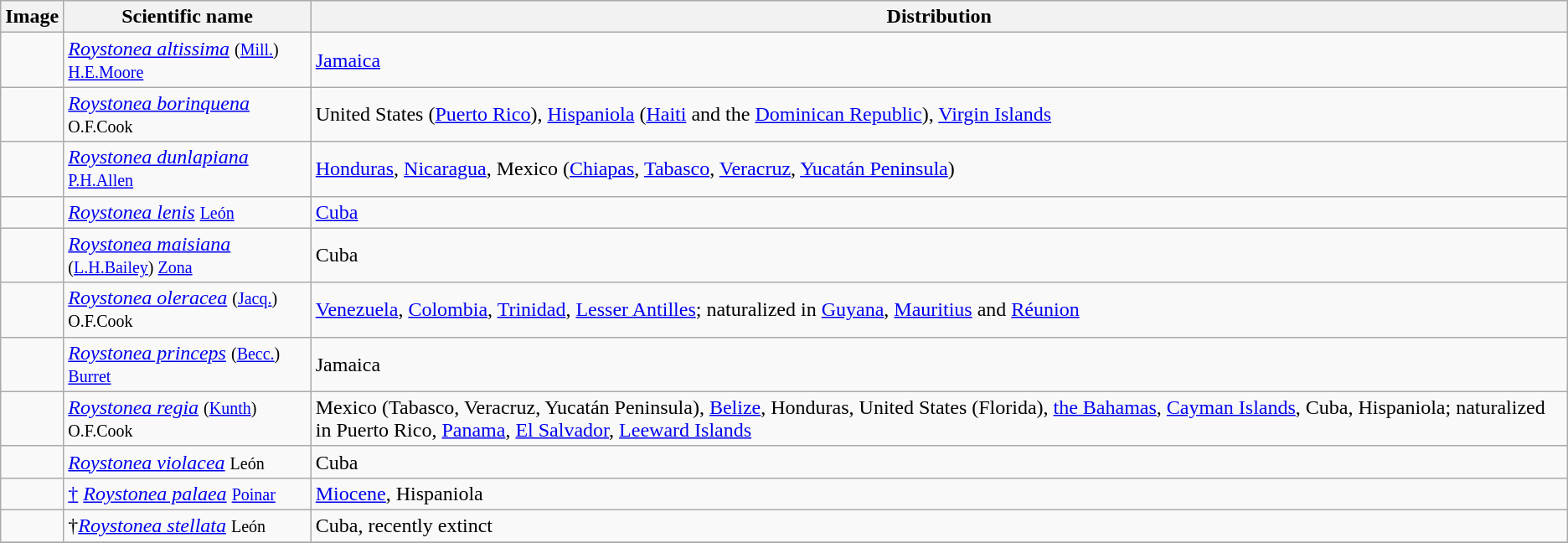<table class="wikitable">
<tr>
<th>Image</th>
<th>Scientific name</th>
<th>Distribution</th>
</tr>
<tr>
<td></td>
<td><em><a href='#'>Roystonea altissima</a></em> <small>(<a href='#'>Mill.</a>) <a href='#'>H.E.Moore</a></small></td>
<td><a href='#'>Jamaica</a></td>
</tr>
<tr>
<td></td>
<td><em><a href='#'>Roystonea borinquena</a></em> <small>O.F.Cook</small></td>
<td>United States (<a href='#'>Puerto Rico</a>), <a href='#'>Hispaniola</a> (<a href='#'>Haiti</a> and the <a href='#'>Dominican Republic</a>), <a href='#'>Virgin Islands</a></td>
</tr>
<tr>
<td></td>
<td><em><a href='#'>Roystonea dunlapiana</a></em> <small><a href='#'>P.H.Allen</a></small></td>
<td><a href='#'>Honduras</a>, <a href='#'>Nicaragua</a>, Mexico (<a href='#'>Chiapas</a>, <a href='#'>Tabasco</a>, <a href='#'>Veracruz</a>, <a href='#'>Yucatán Peninsula</a>)</td>
</tr>
<tr>
<td></td>
<td><em><a href='#'>Roystonea lenis</a></em> <small><a href='#'>León</a></small></td>
<td><a href='#'>Cuba</a></td>
</tr>
<tr>
<td></td>
<td><em><a href='#'>Roystonea maisiana</a></em> <small>(<a href='#'>L.H.Bailey</a>) <a href='#'>Zona</a></small></td>
<td>Cuba</td>
</tr>
<tr>
<td></td>
<td><em><a href='#'>Roystonea oleracea</a></em> <small>(<a href='#'>Jacq.</a>) O.F.Cook</small></td>
<td><a href='#'>Venezuela</a>, <a href='#'>Colombia</a>, <a href='#'>Trinidad</a>, <a href='#'>Lesser Antilles</a>; naturalized in <a href='#'>Guyana</a>, <a href='#'>Mauritius</a> and <a href='#'>Réunion</a></td>
</tr>
<tr>
<td></td>
<td><em><a href='#'>Roystonea princeps</a></em> <small>(<a href='#'>Becc.</a>) <a href='#'>Burret</a></small></td>
<td>Jamaica</td>
</tr>
<tr>
<td></td>
<td><em><a href='#'>Roystonea regia</a></em> <small>(<a href='#'>Kunth</a>) O.F.Cook</small></td>
<td>Mexico (Tabasco, Veracruz, Yucatán Peninsula), <a href='#'>Belize</a>, Honduras, United States (Florida), <a href='#'>the Bahamas</a>, <a href='#'>Cayman Islands</a>, Cuba, Hispaniola; naturalized in Puerto Rico, <a href='#'>Panama</a>, <a href='#'>El Salvador</a>, <a href='#'>Leeward Islands</a></td>
</tr>
<tr>
<td></td>
<td><em><a href='#'>Roystonea violacea</a></em> <small>León</small></td>
<td>Cuba</td>
</tr>
<tr>
<td></td>
<td><a href='#'>†</a> <em><a href='#'>Roystonea palaea</a></em> <small><a href='#'>Poinar</a></small></td>
<td><a href='#'>Miocene</a>, Hispaniola</td>
</tr>
<tr>
<td></td>
<td>†<em><a href='#'>Roystonea stellata</a></em> <small>León</small></td>
<td>Cuba, recently extinct</td>
</tr>
<tr>
</tr>
</table>
